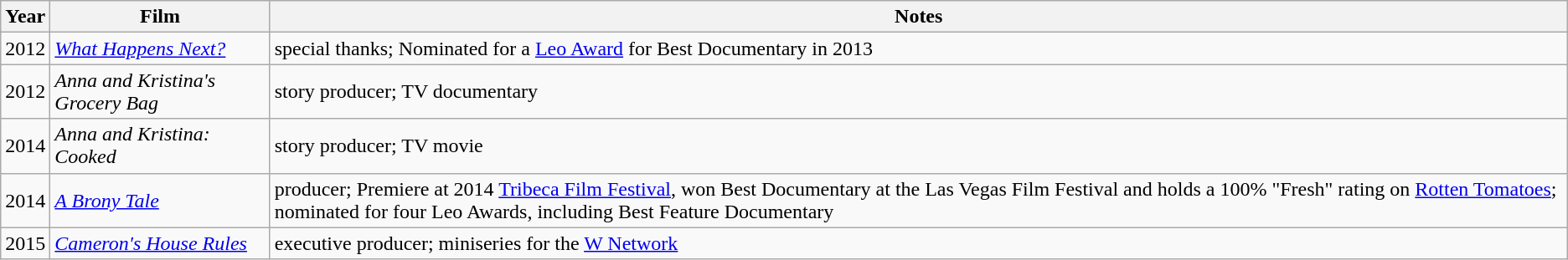<table class="wikitable">
<tr>
<th>Year</th>
<th>Film</th>
<th>Notes</th>
</tr>
<tr>
<td>2012</td>
<td><em><a href='#'>What Happens Next?</a></em></td>
<td>special thanks; Nominated for a <a href='#'>Leo Award</a> for Best Documentary in 2013</td>
</tr>
<tr>
<td>2012</td>
<td><em>Anna and Kristina's Grocery Bag</em></td>
<td>story producer; TV documentary</td>
</tr>
<tr>
<td>2014</td>
<td><em>Anna and Kristina: Cooked</em></td>
<td>story producer; TV movie</td>
</tr>
<tr>
<td>2014</td>
<td><em><a href='#'>A Brony Tale</a></em></td>
<td>producer; Premiere at 2014 <a href='#'>Tribeca Film Festival</a>, won Best Documentary at the Las Vegas Film Festival and holds a 100% "Fresh" rating on <a href='#'>Rotten Tomatoes</a>; nominated for four Leo Awards, including Best Feature Documentary</td>
</tr>
<tr>
<td>2015</td>
<td><em><a href='#'>Cameron's House Rules</a></em></td>
<td>executive producer; miniseries for the <a href='#'>W Network</a></td>
</tr>
</table>
